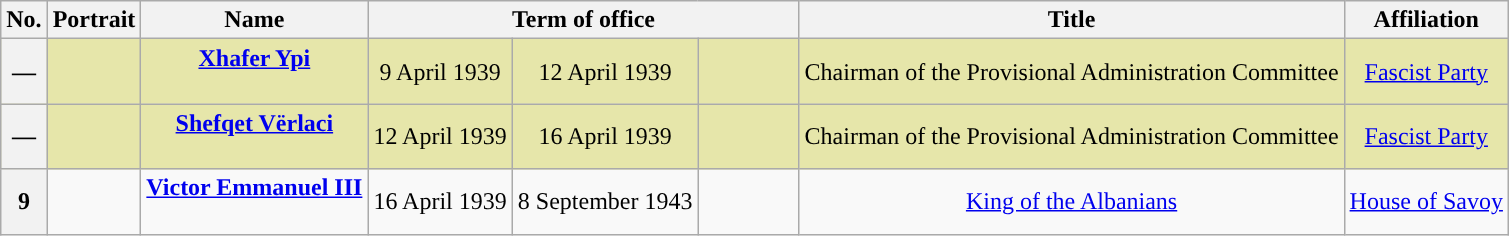<table class="wikitable" style="text-align:center;">
<tr>
<th>No.</th>
<th>Portrait</th>
<th>Name</th>
<th colspan="3">Term of office</th>
<th>Title</th>
<th>Affiliation</th>
</tr>
<tr style="background:#e6e6aa;">
<th style="background:">―</th>
<td></td>
<td><strong><a href='#'>Xhafer Ypi</a></strong><br><br></td>
<td>9 April 1939</td>
<td>12 April 1939</td>
<td width="60px"><em></em></td>
<td>Chairman of the Provisional Administration Committee</td>
<td><a href='#'>Fascist Party</a></td>
</tr>
<tr style="background:#e6e6aa;">
<th style="background:">―</th>
<td></td>
<td><strong><a href='#'>Shefqet Vërlaci</a></strong><br><br></td>
<td>12 April 1939</td>
<td>16 April 1939</td>
<td><em></em></td>
<td>Chairman of the Provisional Administration Committee</td>
<td><a href='#'>Fascist Party</a></td>
</tr>
<tr>
<th style="background:">9</th>
<td></td>
<td><strong><a href='#'>Victor Emmanuel III</a></strong><br><br></td>
<td>16 April 1939</td>
<td>8 September 1943</td>
<td><em></em></td>
<td><a href='#'>King of the Albanians</a></td>
<td><a href='#'>House of Savoy</a></td>
</tr>
</table>
